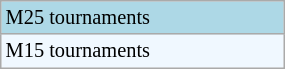<table class="wikitable" style="font-size:85%; width:15%;">
<tr style="background:lightblue;">
<td>M25 tournaments</td>
</tr>
<tr style="background:#f0f8ff;">
<td>M15 tournaments</td>
</tr>
</table>
